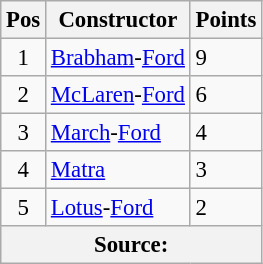<table class="wikitable" style="font-size: 95%;">
<tr>
<th>Pos</th>
<th>Constructor</th>
<th>Points</th>
</tr>
<tr>
<td align="center">1</td>
<td> <a href='#'>Brabham</a>-<a href='#'>Ford</a></td>
<td align="left">9</td>
</tr>
<tr>
<td align="center">2</td>
<td> <a href='#'>McLaren</a>-<a href='#'>Ford</a></td>
<td align="left">6</td>
</tr>
<tr>
<td align="center">3</td>
<td> <a href='#'>March</a>-<a href='#'>Ford</a></td>
<td align="left">4</td>
</tr>
<tr>
<td align="center">4</td>
<td> <a href='#'>Matra</a></td>
<td align="left">3</td>
</tr>
<tr>
<td align="center">5</td>
<td> <a href='#'>Lotus</a>-<a href='#'>Ford</a></td>
<td align="left">2</td>
</tr>
<tr>
<th colspan=4>Source:</th>
</tr>
</table>
